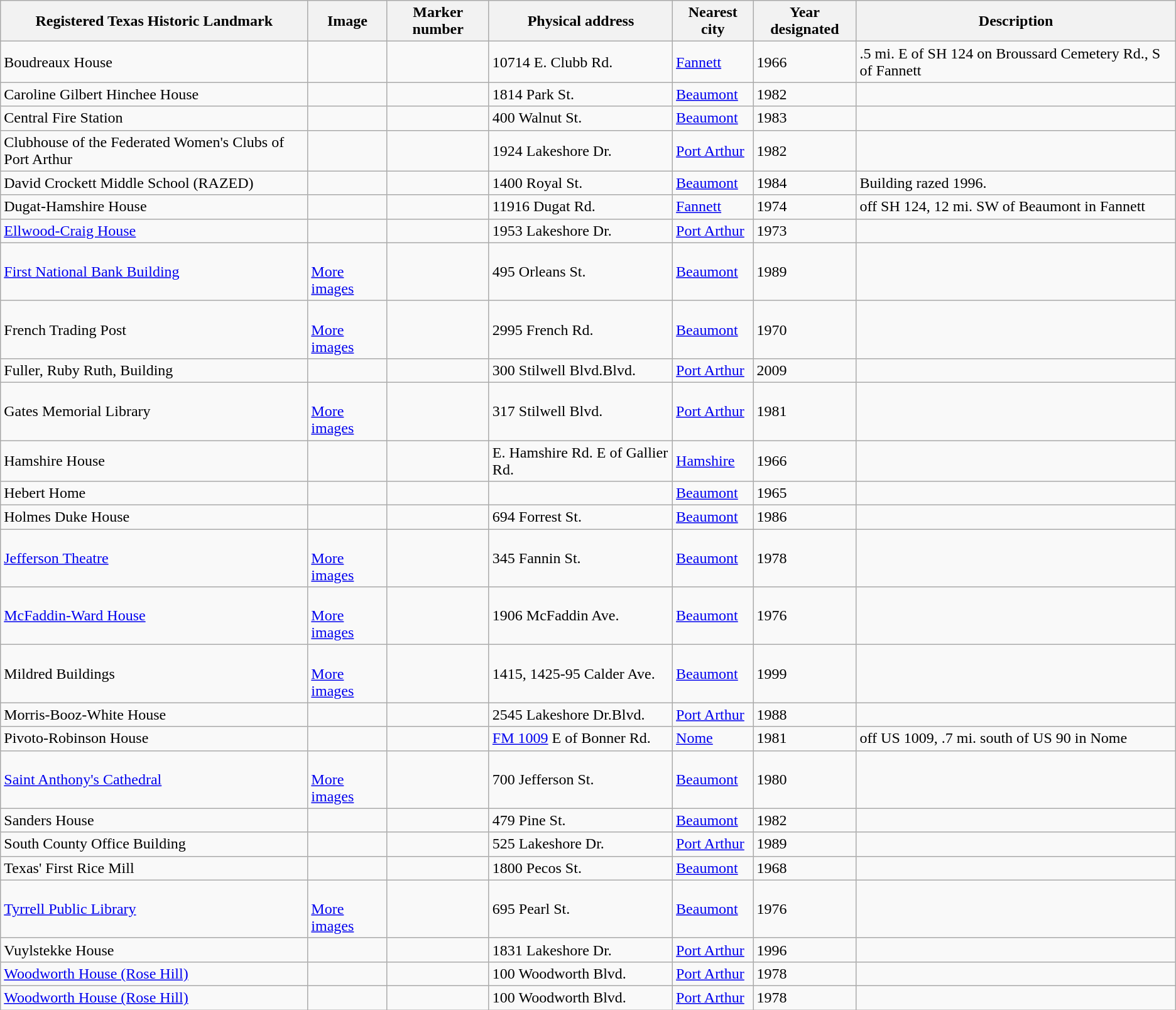<table class="wikitable sortable">
<tr>
<th>Registered Texas Historic Landmark</th>
<th>Image</th>
<th>Marker number</th>
<th>Physical address</th>
<th>Nearest city</th>
<th>Year designated</th>
<th>Description</th>
</tr>
<tr>
<td>Boudreaux House</td>
<td></td>
<td></td>
<td>10714 E. Clubb Rd.<br></td>
<td><a href='#'>Fannett</a></td>
<td>1966</td>
<td>.5 mi. E of SH 124 on Broussard Cemetery Rd., S of Fannett </td>
</tr>
<tr>
<td>Caroline Gilbert Hinchee House</td>
<td></td>
<td></td>
<td>1814 Park St.<br></td>
<td><a href='#'>Beaumont</a></td>
<td>1982</td>
<td></td>
</tr>
<tr>
<td>Central Fire Station</td>
<td></td>
<td></td>
<td>400 Walnut St.<br></td>
<td><a href='#'>Beaumont</a></td>
<td>1983</td>
<td></td>
</tr>
<tr>
<td>Clubhouse of the Federated Women's Clubs of Port Arthur</td>
<td></td>
<td></td>
<td>1924 Lakeshore Dr.<br></td>
<td><a href='#'>Port Arthur</a></td>
<td>1982</td>
<td></td>
</tr>
<tr>
<td>David Crockett Middle School (RAZED)</td>
<td></td>
<td></td>
<td>1400 Royal St.<br></td>
<td><a href='#'>Beaumont</a></td>
<td>1984</td>
<td>Building razed 1996.</td>
</tr>
<tr>
<td>Dugat-Hamshire House</td>
<td></td>
<td></td>
<td>11916 Dugat Rd.<br></td>
<td><a href='#'>Fannett</a></td>
<td>1974</td>
<td>off SH 124, 12 mi. SW of Beaumont in Fannett</td>
</tr>
<tr>
<td><a href='#'>Ellwood-Craig House</a></td>
<td></td>
<td></td>
<td>1953 Lakeshore Dr.<br></td>
<td><a href='#'>Port Arthur</a></td>
<td>1973</td>
<td></td>
</tr>
<tr>
<td><a href='#'>First National Bank Building</a></td>
<td><br> <a href='#'>More images</a></td>
<td></td>
<td>495 Orleans St.<br></td>
<td><a href='#'>Beaumont</a></td>
<td>1989</td>
<td></td>
</tr>
<tr>
<td>French Trading Post</td>
<td><br> <a href='#'>More images</a></td>
<td></td>
<td>2995 French Rd.<br></td>
<td><a href='#'>Beaumont</a></td>
<td>1970</td>
<td></td>
</tr>
<tr>
<td>Fuller, Ruby Ruth, Building</td>
<td></td>
<td></td>
<td>300 Stilwell Blvd.Blvd.<br></td>
<td><a href='#'>Port Arthur</a></td>
<td>2009</td>
<td></td>
</tr>
<tr>
<td>Gates Memorial Library</td>
<td><br> <a href='#'>More images</a></td>
<td></td>
<td>317 Stilwell Blvd.<br></td>
<td><a href='#'>Port Arthur</a></td>
<td>1981</td>
<td></td>
</tr>
<tr>
<td>Hamshire House</td>
<td></td>
<td></td>
<td>E. Hamshire Rd. E of Gallier Rd.<br></td>
<td><a href='#'>Hamshire</a></td>
<td>1966</td>
<td></td>
</tr>
<tr>
<td>Hebert Home </td>
<td></td>
<td></td>
<td></td>
<td><a href='#'>Beaumont</a></td>
<td>1965</td>
<td></td>
</tr>
<tr>
<td>Holmes Duke House</td>
<td></td>
<td></td>
<td>694 Forrest St.<br></td>
<td><a href='#'>Beaumont</a></td>
<td>1986</td>
<td></td>
</tr>
<tr>
<td><a href='#'>Jefferson Theatre</a></td>
<td><br> <a href='#'>More images</a></td>
<td></td>
<td>345 Fannin St.<br></td>
<td><a href='#'>Beaumont</a></td>
<td>1978</td>
<td></td>
</tr>
<tr>
<td><a href='#'>McFaddin-Ward House</a></td>
<td><br> <a href='#'>More images</a></td>
<td></td>
<td>1906 McFaddin Ave.<br></td>
<td><a href='#'>Beaumont</a></td>
<td>1976</td>
<td></td>
</tr>
<tr>
<td>Mildred Buildings</td>
<td><br> <a href='#'>More images</a></td>
<td></td>
<td>1415, 1425-95 Calder Ave.<br></td>
<td><a href='#'>Beaumont</a></td>
<td>1999</td>
<td></td>
</tr>
<tr>
<td>Morris-Booz-White House</td>
<td></td>
<td></td>
<td>2545 Lakeshore Dr.Blvd.<br></td>
<td><a href='#'>Port Arthur</a></td>
<td>1988</td>
<td></td>
</tr>
<tr>
<td>Pivoto-Robinson House</td>
<td></td>
<td></td>
<td><a href='#'>FM 1009</a> E of Bonner Rd.<br></td>
<td><a href='#'>Nome</a></td>
<td>1981</td>
<td>off US 1009, .7 mi. south of US 90 in Nome</td>
</tr>
<tr>
<td><a href='#'>Saint Anthony's Cathedral</a></td>
<td><br> <a href='#'>More images</a></td>
<td></td>
<td>700 Jefferson St.<br></td>
<td><a href='#'>Beaumont</a></td>
<td>1980</td>
<td></td>
</tr>
<tr>
<td>Sanders House</td>
<td></td>
<td></td>
<td>479 Pine St.<br></td>
<td><a href='#'>Beaumont</a></td>
<td>1982</td>
<td></td>
</tr>
<tr>
<td>South County Office Building</td>
<td></td>
<td></td>
<td>525 Lakeshore Dr.<br></td>
<td><a href='#'>Port Arthur</a></td>
<td>1989</td>
<td></td>
</tr>
<tr>
<td>Texas' First Rice Mill</td>
<td></td>
<td></td>
<td>1800 Pecos St.<br></td>
<td><a href='#'>Beaumont</a></td>
<td>1968</td>
<td></td>
</tr>
<tr>
<td><a href='#'>Tyrrell Public Library</a></td>
<td><br> <a href='#'>More images</a></td>
<td></td>
<td>695 Pearl St.<br></td>
<td><a href='#'>Beaumont</a></td>
<td>1976</td>
<td></td>
</tr>
<tr>
<td>Vuylstekke House</td>
<td></td>
<td></td>
<td>1831 Lakeshore Dr.<br></td>
<td><a href='#'>Port Arthur</a></td>
<td>1996</td>
<td></td>
</tr>
<tr>
<td><a href='#'>Woodworth House (Rose Hill)</a></td>
<td></td>
<td> </td>
<td>100 Woodworth Blvd.<br></td>
<td><a href='#'>Port Arthur</a></td>
<td>1978</td>
<td></td>
</tr>
<tr>
<td><a href='#'>Woodworth House (Rose Hill)</a></td>
<td></td>
<td> </td>
<td>100 Woodworth Blvd.<br></td>
<td><a href='#'>Port Arthur</a></td>
<td>1978</td>
<td></td>
</tr>
</table>
